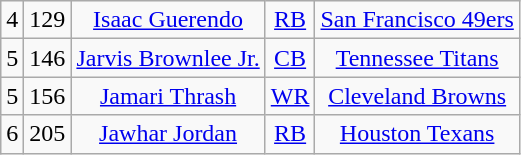<table class="wikitable" style="text-align:center">
<tr>
<td>4</td>
<td>129</td>
<td><a href='#'>Isaac Guerendo</a></td>
<td><a href='#'>RB</a></td>
<td><a href='#'>San Francisco 49ers</a></td>
</tr>
<tr>
<td>5</td>
<td>146</td>
<td><a href='#'>Jarvis Brownlee Jr.</a></td>
<td><a href='#'>CB</a></td>
<td><a href='#'>Tennessee Titans</a></td>
</tr>
<tr>
<td>5</td>
<td>156</td>
<td><a href='#'>Jamari Thrash</a></td>
<td><a href='#'>WR</a></td>
<td><a href='#'>Cleveland Browns</a></td>
</tr>
<tr>
<td>6</td>
<td>205</td>
<td><a href='#'>Jawhar Jordan</a></td>
<td><a href='#'>RB</a></td>
<td><a href='#'>Houston Texans</a></td>
</tr>
</table>
